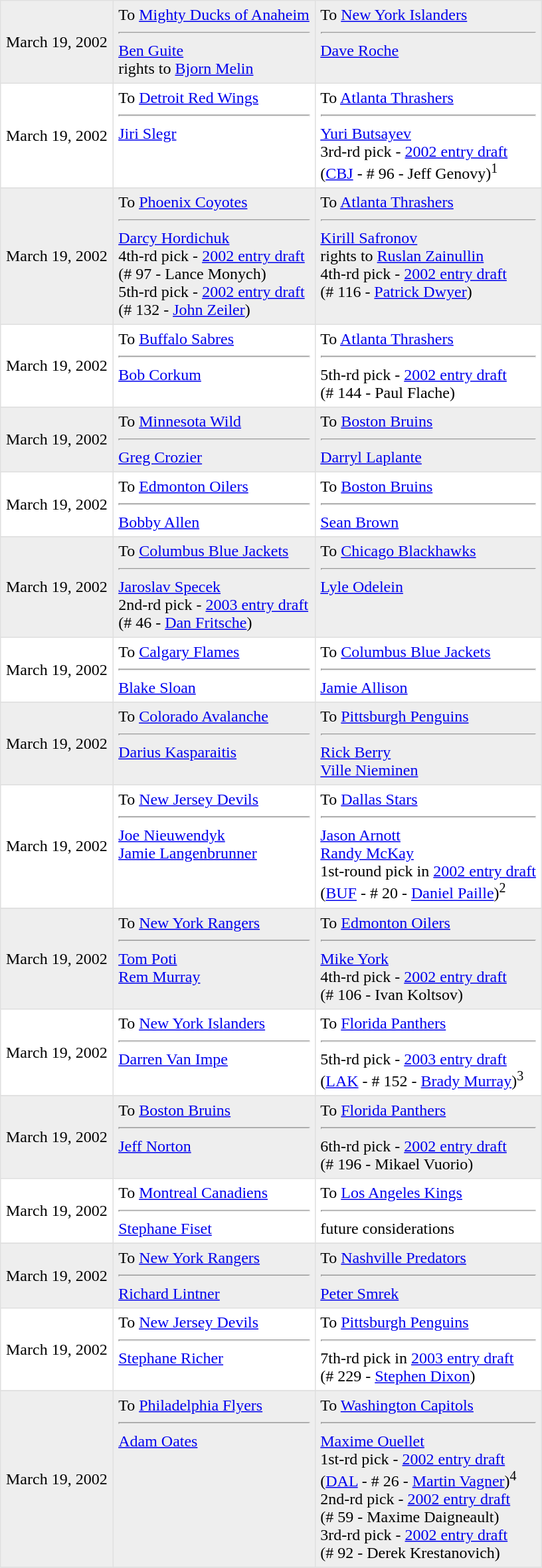<table border=1 style="border-collapse:collapse" bordercolor="#DFDFDF"  cellpadding="5">
<tr bgcolor="#eeeeee">
<td>March 19, 2002</td>
<td valign="top">To <a href='#'>Mighty Ducks of Anaheim</a> <hr><a href='#'>Ben Guite</a> <br>rights to <a href='#'>Bjorn Melin</a></td>
<td valign="top">To <a href='#'>New York Islanders</a> <hr><a href='#'>Dave Roche</a></td>
</tr>
<tr>
<td>March 19, 2002</td>
<td valign="top">To <a href='#'>Detroit Red Wings</a> <hr><a href='#'>Jiri Slegr</a></td>
<td valign="top">To <a href='#'>Atlanta Thrashers</a> <hr><a href='#'>Yuri Butsayev</a><br>3rd-rd pick - <a href='#'>2002 entry draft</a><br>(<a href='#'>CBJ</a> - # 96 - Jeff Genovy)<sup>1</sup></td>
</tr>
<tr>
</tr>
<tr bgcolor="#eeeeee">
<td>March 19, 2002</td>
<td valign="top">To <a href='#'>Phoenix Coyotes</a> <hr><a href='#'>Darcy Hordichuk</a> <br>4th-rd pick - <a href='#'>2002 entry draft</a><br>(# 97 - Lance Monych)<br>5th-rd pick - <a href='#'>2002 entry draft</a> <br>(# 132 - <a href='#'>John Zeiler</a>)</td>
<td valign="top">To <a href='#'>Atlanta Thrashers</a> <hr><a href='#'>Kirill Safronov</a><br>rights to <a href='#'>Ruslan Zainullin</a><br>4th-rd pick - <a href='#'>2002 entry draft</a> <br>(# 116 - <a href='#'>Patrick Dwyer</a>)</td>
</tr>
<tr>
<td>March 19, 2002</td>
<td valign="top">To <a href='#'>Buffalo Sabres</a> <hr><a href='#'>Bob Corkum</a></td>
<td valign="top">To <a href='#'>Atlanta Thrashers</a> <hr>5th-rd pick - <a href='#'>2002 entry draft</a> <br>(# 144 - Paul Flache)</td>
</tr>
<tr>
</tr>
<tr bgcolor="#eeeeee">
<td>March 19, 2002</td>
<td valign="top">To <a href='#'>Minnesota Wild</a> <hr><a href='#'>Greg Crozier</a></td>
<td valign="top">To <a href='#'>Boston Bruins</a> <hr><a href='#'>Darryl Laplante</a></td>
</tr>
<tr>
<td>March 19, 2002</td>
<td valign="top">To <a href='#'>Edmonton Oilers</a> <hr><a href='#'>Bobby Allen</a></td>
<td valign="top">To <a href='#'>Boston Bruins</a> <hr><a href='#'>Sean Brown</a></td>
</tr>
<tr>
</tr>
<tr bgcolor="#eeeeee">
<td>March 19, 2002</td>
<td valign="top">To <a href='#'>Columbus Blue Jackets</a> <hr><a href='#'>Jaroslav Specek</a><br>2nd-rd pick - <a href='#'>2003 entry draft</a> <br>(# 46 - <a href='#'>Dan Fritsche</a>)</td>
<td valign="top">To <a href='#'>Chicago Blackhawks</a> <hr><a href='#'>Lyle Odelein</a></td>
</tr>
<tr>
<td>March 19, 2002</td>
<td valign="top">To <a href='#'>Calgary Flames</a> <hr><a href='#'>Blake Sloan</a></td>
<td valign="top">To <a href='#'>Columbus Blue Jackets</a> <hr><a href='#'>Jamie Allison</a></td>
</tr>
<tr>
</tr>
<tr bgcolor="#eeeeee">
<td>March 19, 2002</td>
<td valign="top">To <a href='#'>Colorado Avalanche</a> <hr><a href='#'>Darius Kasparaitis</a></td>
<td valign="top">To <a href='#'>Pittsburgh Penguins</a> <hr><a href='#'>Rick Berry</a><br><a href='#'>Ville Nieminen</a></td>
</tr>
<tr>
<td>March 19, 2002</td>
<td valign="top">To <a href='#'>New Jersey Devils</a> <hr><a href='#'>Joe Nieuwendyk</a><br><a href='#'>Jamie Langenbrunner</a></td>
<td valign="top">To <a href='#'>Dallas Stars</a> <hr><a href='#'>Jason Arnott</a><br><a href='#'>Randy McKay</a><br>1st-round pick in <a href='#'>2002 entry draft</a> <br>(<a href='#'>BUF</a> - # 20 - <a href='#'>Daniel Paille</a>)<sup>2</sup></td>
</tr>
<tr>
</tr>
<tr bgcolor="#eeeeee">
<td>March 19, 2002</td>
<td valign="top">To <a href='#'>New York Rangers</a> <hr><a href='#'>Tom Poti</a><br><a href='#'>Rem Murray</a></td>
<td valign="top">To <a href='#'>Edmonton Oilers</a> <hr><a href='#'>Mike York</a><br>4th-rd pick - <a href='#'>2002 entry draft</a> <br>(# 106 - Ivan Koltsov)</td>
</tr>
<tr>
<td>March 19, 2002</td>
<td valign="top">To <a href='#'>New York Islanders</a> <hr><a href='#'>Darren Van Impe</a></td>
<td valign="top">To <a href='#'>Florida Panthers</a> <hr>5th-rd pick - <a href='#'>2003 entry draft</a> <br>(<a href='#'>LAK</a> - # 152 - <a href='#'>Brady Murray</a>)<sup>3</sup></td>
</tr>
<tr>
</tr>
<tr bgcolor="#eeeeee">
<td>March 19, 2002</td>
<td valign="top">To <a href='#'>Boston Bruins</a> <hr><a href='#'>Jeff Norton</a></td>
<td valign="top">To <a href='#'>Florida Panthers</a> <hr>6th-rd pick - <a href='#'>2002 entry draft</a> <br>(# 196 - Mikael Vuorio)</td>
</tr>
<tr>
<td>March 19, 2002</td>
<td valign="top">To <a href='#'>Montreal Canadiens</a> <hr><a href='#'>Stephane Fiset</a></td>
<td valign="top">To <a href='#'>Los Angeles Kings</a> <hr>future considerations</td>
</tr>
<tr>
</tr>
<tr bgcolor="#eeeeee">
<td>March 19, 2002</td>
<td valign="top">To <a href='#'>New York Rangers</a> <hr><a href='#'>Richard Lintner</a></td>
<td valign="top">To <a href='#'>Nashville Predators</a> <hr><a href='#'>Peter Smrek</a></td>
</tr>
<tr>
<td>March 19, 2002</td>
<td valign="top">To <a href='#'>New Jersey Devils</a> <hr><a href='#'>Stephane Richer</a></td>
<td valign="top">To <a href='#'>Pittsburgh Penguins</a> <hr>7th-rd pick in <a href='#'>2003 entry draft</a> <br>(# 229 - <a href='#'>Stephen Dixon</a>)</td>
</tr>
<tr>
</tr>
<tr bgcolor="#eeeeee">
<td>March 19, 2002</td>
<td valign="top">To <a href='#'>Philadelphia Flyers</a> <hr><a href='#'>Adam Oates</a></td>
<td valign="top">To <a href='#'>Washington Capitols</a> <hr><a href='#'>Maxime Ouellet</a><br>1st-rd pick - <a href='#'>2002 entry draft</a> <br>(<a href='#'>DAL</a> - # 26 - <a href='#'>Martin Vagner</a>)<sup>4</sup><br>2nd-rd pick - <a href='#'>2002 entry draft</a> <br>(# 59 - Maxime Daigneault)<br>3rd-rd pick - <a href='#'>2002 entry draft</a> <br>(# 92 - Derek Krestanovich)</td>
</tr>
<tr>
</tr>
</table>
